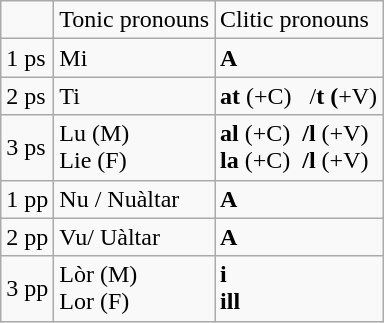<table class="wikitable">
<tr>
<td></td>
<td>Tonic pronouns</td>
<td>Clitic pronouns</td>
</tr>
<tr>
<td>1 ps</td>
<td>Mi</td>
<td><strong>A</strong></td>
</tr>
<tr>
<td>2 ps</td>
<td>Ti</td>
<td><strong>at</strong> (+C)   /<strong>t (</strong>+V)</td>
</tr>
<tr>
<td>3 ps</td>
<td>Lu (M)<br>Lie (F)</td>
<td><strong>al</strong> (+C) <strong> /l</strong> (+V)<br><strong>la</strong> (+C) <strong> /l</strong> (+V)</td>
</tr>
<tr>
<td>1 pp</td>
<td>Nu / Nuàltar</td>
<td><strong>A</strong></td>
</tr>
<tr>
<td>2 pp</td>
<td>Vu/ Uàltar</td>
<td><strong>A</strong></td>
</tr>
<tr>
<td>3 pp</td>
<td>Lòr (M)<br>Lor (F)</td>
<td><strong>i</strong><br><strong>ill</strong></td>
</tr>
</table>
